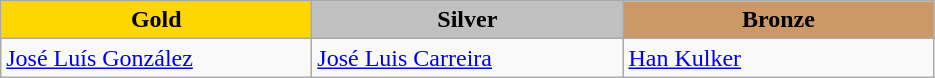<table class="wikitable" style="text-align:left">
<tr align="center">
<td width=200 bgcolor=gold><strong>Gold</strong></td>
<td width=200 bgcolor=silver><strong>Silver</strong></td>
<td width=200 bgcolor=CC9966><strong>Bronze</strong></td>
</tr>
<tr>
<td><a href='#'>José Luís González</a><br><em></em></td>
<td><a href='#'>José Luis Carreira</a><br><em></em></td>
<td><a href='#'>Han Kulker</a><br><em></em></td>
</tr>
</table>
